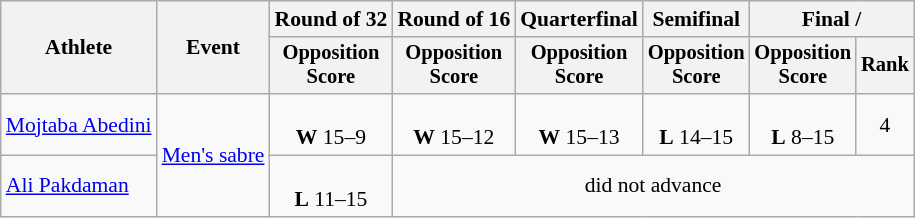<table class="wikitable" style="font-size:90%">
<tr>
<th rowspan="2">Athlete</th>
<th rowspan="2">Event</th>
<th>Round of 32</th>
<th>Round of 16</th>
<th>Quarterfinal</th>
<th>Semifinal</th>
<th colspan="2">Final / </th>
</tr>
<tr style="font-size:95%">
<th>Opposition<br>Score</th>
<th>Opposition<br>Score</th>
<th>Opposition<br>Score</th>
<th>Opposition<br>Score</th>
<th>Opposition<br>Score</th>
<th>Rank</th>
</tr>
<tr align="center">
<td align="left"><a href='#'>Mojtaba Abedini</a></td>
<td rowspan="2" align="left"><a href='#'>Men's sabre</a></td>
<td><br><strong>W</strong> 15–9</td>
<td><br><strong>W</strong> 15–12</td>
<td><br><strong>W</strong> 15–13</td>
<td><br><strong>L</strong> 14–15</td>
<td><br><strong>L</strong> 8–15</td>
<td>4</td>
</tr>
<tr align="center">
<td align="left"><a href='#'>Ali Pakdaman</a></td>
<td><br><strong>L</strong> 11–15</td>
<td colspan="5">did not advance</td>
</tr>
</table>
